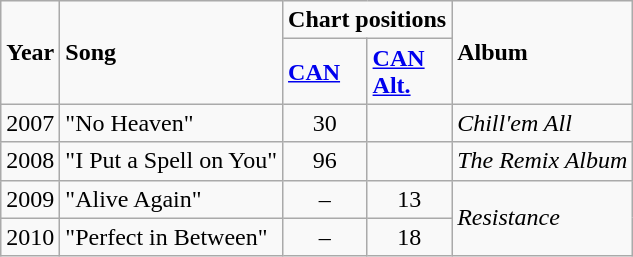<table class="wikitable">
<tr>
<td rowspan="2"><strong>Year</strong></td>
<td rowspan="2"><strong>Song</strong></td>
<td colspan="2"><strong>Chart positions</strong></td>
<td rowspan="2"><strong>Album</strong></td>
</tr>
<tr>
<td><strong><a href='#'>CAN</a></strong></td>
<td><strong><a href='#'>CAN</a></strong><br><strong><a href='#'>Alt.</a></strong> </td>
</tr>
<tr>
<td>2007</td>
<td>"No Heaven"</td>
<td align="center">30</td>
<td align="center"></td>
<td rowspan="1"><em>Chill'em All</em></td>
</tr>
<tr>
<td>2008</td>
<td>"I Put a Spell on You"</td>
<td align="center">96</td>
<td align="center"></td>
<td rowspan="1"><em>The Remix Album</em></td>
</tr>
<tr>
<td>2009</td>
<td>"Alive Again"</td>
<td align="center">–</td>
<td align="center">13</td>
<td rowspan="2"><em>Resistance</em></td>
</tr>
<tr>
<td>2010</td>
<td>"Perfect in Between"</td>
<td align="center">–</td>
<td align="center">18</td>
</tr>
</table>
